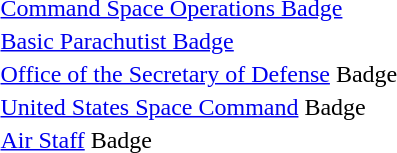<table>
<tr>
<td></td>
<td><a href='#'>Command Space Operations Badge</a></td>
</tr>
<tr>
<td></td>
<td><a href='#'>Basic Parachutist Badge</a></td>
</tr>
<tr>
<td></td>
<td><a href='#'>Office of the Secretary of Defense</a> Badge</td>
</tr>
<tr>
<td></td>
<td><a href='#'>United States Space Command</a> Badge</td>
</tr>
<tr>
<td></td>
<td><a href='#'>Air Staff</a> Badge</td>
</tr>
</table>
